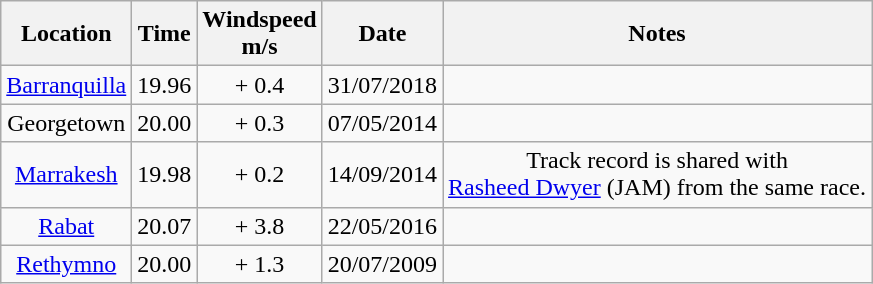<table class="wikitable" style= "text-align: center">
<tr>
<th>Location</th>
<th>Time</th>
<th>Windspeed<br>m/s</th>
<th>Date</th>
<th>Notes</th>
</tr>
<tr>
<td><a href='#'>Barranquilla</a></td>
<td>19.96</td>
<td>+ 0.4</td>
<td>31/07/2018</td>
<td></td>
</tr>
<tr>
<td>Georgetown</td>
<td>20.00</td>
<td>+ 0.3</td>
<td>07/05/2014</td>
<td></td>
</tr>
<tr>
<td><a href='#'>Marrakesh</a></td>
<td>19.98</td>
<td>+ 0.2</td>
<td>14/09/2014</td>
<td>Track record is shared with<br><a href='#'>Rasheed Dwyer</a> (JAM) from the same race.</td>
</tr>
<tr>
<td><a href='#'>Rabat</a></td>
<td>20.07</td>
<td>+ 3.8</td>
<td>22/05/2016</td>
<td></td>
</tr>
<tr>
<td><a href='#'>Rethymno</a></td>
<td>20.00</td>
<td>+ 1.3</td>
<td>20/07/2009</td>
<td></td>
</tr>
</table>
